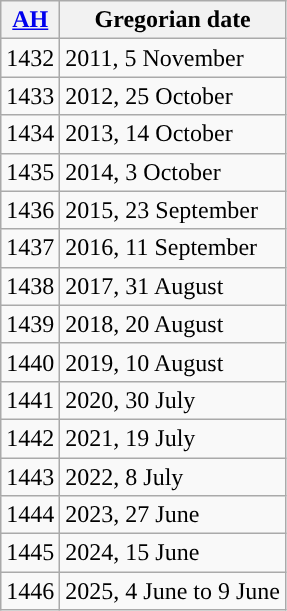<table class="wikitable">
<tr>
<th><a href='#'>AH</a></th>
<th>Gregorian date</th>
</tr>
<tr>
<td>1432</td>
<td>2011, 5 November</td>
</tr>
<tr>
<td>1433</td>
<td>2012, 25 October</td>
</tr>
<tr>
<td>1434</td>
<td>2013, 14 October</td>
</tr>
<tr>
<td>1435</td>
<td>2014, 3 October</td>
</tr>
<tr>
<td>1436</td>
<td>2015, 23 September</td>
</tr>
<tr>
<td>1437</td>
<td>2016, 11 September</td>
</tr>
<tr>
<td>1438</td>
<td>2017, 31 August</td>
</tr>
<tr>
<td>1439</td>
<td>2018, 20 August</td>
</tr>
<tr>
<td>1440</td>
<td>2019, 10 August</td>
</tr>
<tr>
<td>1441</td>
<td>2020, 30 July</td>
</tr>
<tr>
<td>1442</td>
<td>2021, 19 July</td>
</tr>
<tr>
<td>1443</td>
<td>2022, 8 July</td>
</tr>
<tr>
<td>1444</td>
<td>2023, 27 June</td>
</tr>
<tr>
<td>1445</td>
<td>2024, 15 June</td>
</tr>
<tr>
<td>1446</td>
<td>2025, 4 June to 9 June</td>
</tr>
</table>
